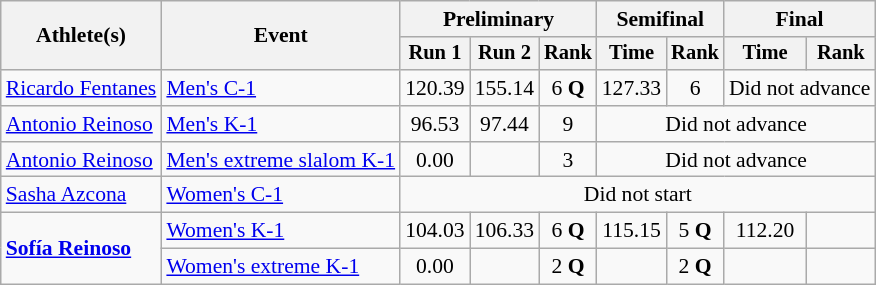<table class=wikitable style="font-size:90%;">
<tr>
<th rowspan=2>Athlete(s)</th>
<th rowspan=2>Event</th>
<th colspan=3>Preliminary</th>
<th colspan=2>Semifinal</th>
<th colspan=2>Final</th>
</tr>
<tr style="font-size:95%">
<th>Run 1</th>
<th>Run 2</th>
<th>Rank</th>
<th>Time</th>
<th>Rank</th>
<th>Time</th>
<th>Rank</th>
</tr>
<tr align=center>
<td align=left><a href='#'>Ricardo Fentanes</a></td>
<td align=left><a href='#'>Men's C-1</a></td>
<td>120.39</td>
<td>155.14</td>
<td>6 <strong>Q</strong></td>
<td>127.33</td>
<td>6</td>
<td colspan=2>Did not advance</td>
</tr>
<tr align=center>
<td align=left><a href='#'>Antonio Reinoso</a></td>
<td align=left><a href='#'>Men's K-1</a></td>
<td>96.53</td>
<td>97.44</td>
<td>9</td>
<td colspan=4>Did not advance</td>
</tr>
<tr align=center>
<td align=left><a href='#'>Antonio Reinoso</a></td>
<td align=left><a href='#'>Men's extreme slalom K-1</a></td>
<td>0.00</td>
<td></td>
<td>3</td>
<td colspan=4>Did not advance</td>
</tr>
<tr align=center>
<td align=left><a href='#'>Sasha Azcona</a></td>
<td align=left><a href='#'>Women's C-1</a></td>
<td colspan=7>Did not start</td>
</tr>
<tr align=center>
<td align=left rowspan=2><strong><a href='#'>Sofía Reinoso</a></strong></td>
<td align=left><a href='#'>Women's K-1</a></td>
<td>104.03</td>
<td>106.33</td>
<td>6 <strong>Q</strong></td>
<td>115.15</td>
<td>5 <strong>Q</strong></td>
<td>112.20</td>
<td></td>
</tr>
<tr align=center>
<td align=left><a href='#'>Women's extreme K-1</a></td>
<td>0.00</td>
<td></td>
<td>2 <strong>Q</strong></td>
<td></td>
<td>2 <strong>Q</strong></td>
<td></td>
<td></td>
</tr>
</table>
